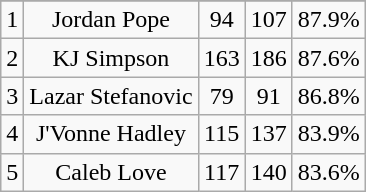<table class="wikitable sortable" style="text-align:center">
<tr>
</tr>
<tr>
<td>1</td>
<td>Jordan Pope</td>
<td>94</td>
<td>107</td>
<td>87.9%</td>
</tr>
<tr>
<td>2</td>
<td>KJ Simpson</td>
<td>163</td>
<td>186</td>
<td>87.6%</td>
</tr>
<tr>
<td>3</td>
<td>Lazar Stefanovic</td>
<td>79</td>
<td>91</td>
<td>86.8%</td>
</tr>
<tr>
<td>4</td>
<td>J'Vonne Hadley</td>
<td>115</td>
<td>137</td>
<td>83.9%</td>
</tr>
<tr>
<td>5</td>
<td>Caleb Love</td>
<td>117</td>
<td>140</td>
<td>83.6%</td>
</tr>
</table>
